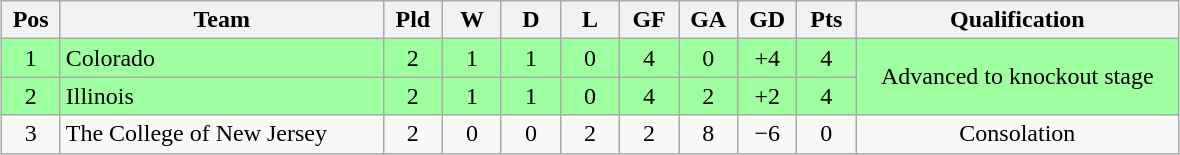<table class="wikitable" style="text-align:center; margin: 1em auto">
<tr>
<th style=width:2em>Pos</th>
<th style=width:13em>Team</th>
<th style=width:2em>Pld</th>
<th style=width:2em>W</th>
<th style=width:2em>D</th>
<th style=width:2em>L</th>
<th style=width:2em>GF</th>
<th style=width:2em>GA</th>
<th style=width:2em>GD</th>
<th style=width:2em>Pts</th>
<th style=width:13em>Qualification</th>
</tr>
<tr bgcolor="#9eff9e">
<td>1</td>
<td style="text-align:left">Colorado</td>
<td>2</td>
<td>1</td>
<td>1</td>
<td>0</td>
<td>4</td>
<td>0</td>
<td>+4</td>
<td>4</td>
<td rowspan="2">Advanced to knockout stage</td>
</tr>
<tr bgcolor="#9eff9e">
<td>2</td>
<td style="text-align:left">Illinois</td>
<td>2</td>
<td>1</td>
<td>1</td>
<td>0</td>
<td>4</td>
<td>2</td>
<td>+2</td>
<td>4</td>
</tr>
<tr>
<td>3</td>
<td style="text-align:left">The College of New Jersey</td>
<td>2</td>
<td>0</td>
<td>0</td>
<td>2</td>
<td>2</td>
<td>8</td>
<td>−6</td>
<td>0</td>
<td>Consolation</td>
</tr>
</table>
